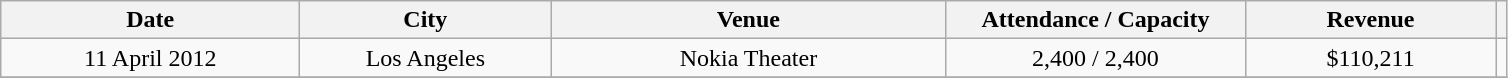<table class="wikitable" style="text-align:center;">
<tr>
<th scope="col" style="width:12em;">Date</th>
<th scope="col" style="width:10em;">City</th>
<th scope="col" style="width:16em;">Venue</th>
<th scope="col" style="width:12em;">Attendance / Capacity</th>
<th scope="col" style="width:10em;">Revenue</th>
<th scope="col" class="unsortable"></th>
</tr>
<tr>
<td>11 April 2012</td>
<td>Los Angeles</td>
<td>Nokia Theater</td>
<td>2,400 / 2,400</td>
<td>$110,211</td>
<td></td>
</tr>
<tr>
</tr>
</table>
